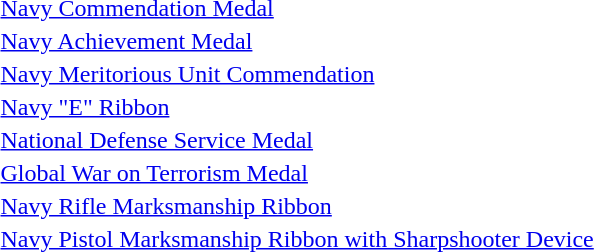<table>
<tr>
<td></td>
<td><a href='#'>Navy Commendation Medal</a></td>
</tr>
<tr>
<td></td>
<td><a href='#'>Navy Achievement Medal</a></td>
</tr>
<tr>
<td></td>
<td><a href='#'>Navy Meritorious Unit Commendation</a></td>
</tr>
<tr>
<td></td>
<td><a href='#'>Navy "E" Ribbon</a></td>
</tr>
<tr>
<td></td>
<td><a href='#'>National Defense Service Medal</a></td>
</tr>
<tr>
<td></td>
<td><a href='#'>Global War on Terrorism Medal</a></td>
</tr>
<tr>
<td></td>
<td><a href='#'>Navy Rifle Marksmanship Ribbon</a></td>
</tr>
<tr>
<td></td>
<td><a href='#'>Navy Pistol Marksmanship Ribbon with Sharpshooter Device</a></td>
</tr>
</table>
